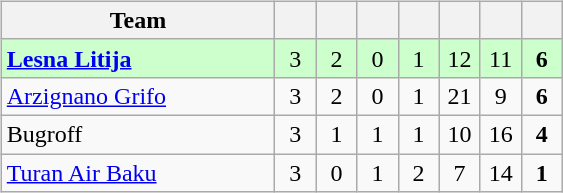<table>
<tr>
<td><br><table class="wikitable" style="text-align: center;">
<tr>
<th width="175">Team</th>
<th width="20"></th>
<th width="20"></th>
<th width="20"></th>
<th width="20"></th>
<th width="20"></th>
<th width="20"></th>
<th width="20"></th>
</tr>
<tr style="background:#ccffcc">
<td style="text-align:left"> <strong><a href='#'>Lesna Litija</a></strong></td>
<td>3</td>
<td>2</td>
<td>0</td>
<td>1</td>
<td>12</td>
<td>11</td>
<td><strong>6</strong></td>
</tr>
<tr>
<td style="text-align:left"> <a href='#'>Arzignano Grifo</a></td>
<td>3</td>
<td>2</td>
<td>0</td>
<td>1</td>
<td>21</td>
<td>9</td>
<td><strong>6</strong></td>
</tr>
<tr>
<td style="text-align:left"> Bugroff</td>
<td>3</td>
<td>1</td>
<td>1</td>
<td>1</td>
<td>10</td>
<td>16</td>
<td><strong>4</strong></td>
</tr>
<tr>
<td style="text-align:left"> <a href='#'>Turan Air Baku</a></td>
<td>3</td>
<td>0</td>
<td>1</td>
<td>2</td>
<td>7</td>
<td>14</td>
<td><strong>1</strong></td>
</tr>
</table>
</td>
</tr>
</table>
